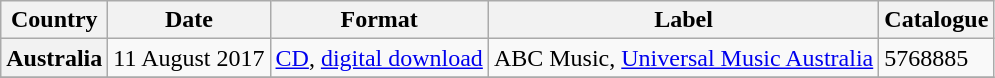<table class="wikitable plainrowheaders">
<tr>
<th scope="col">Country</th>
<th scope="col">Date</th>
<th scope="col">Format</th>
<th scope="col">Label</th>
<th scope="col">Catalogue</th>
</tr>
<tr>
<th scope="row">Australia</th>
<td>11 August 2017</td>
<td><a href='#'>CD</a>, <a href='#'>digital download</a></td>
<td>ABC Music, <a href='#'>Universal Music Australia</a></td>
<td>5768885</td>
</tr>
<tr>
</tr>
</table>
